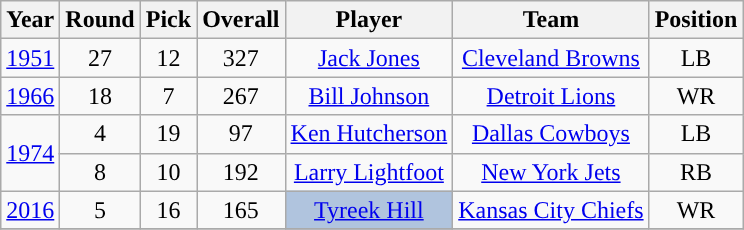<table class="wikitable sortable" style="text-align: center;">
<tr>
<th>Year</th>
<th>Round</th>
<th>Pick</th>
<th>Overall</th>
<th>Player</th>
<th>Team</th>
<th>Position</th>
</tr>
<tr>
<td><a href='#'>1951</a></td>
<td>27</td>
<td>12</td>
<td>327</td>
<td><a href='#'>Jack Jones</a></td>
<td><a href='#'>Cleveland Browns</a></td>
<td>LB</td>
</tr>
<tr>
<td><a href='#'>1966</a></td>
<td>18</td>
<td>7</td>
<td>267</td>
<td><a href='#'>Bill Johnson</a></td>
<td><a href='#'>Detroit Lions</a></td>
<td>WR</td>
</tr>
<tr>
<td rowspan=2><a href='#'>1974</a></td>
<td>4</td>
<td>19</td>
<td>97</td>
<td><a href='#'>Ken Hutcherson</a></td>
<td><a href='#'>Dallas Cowboys</a></td>
<td>LB</td>
</tr>
<tr>
<td>8</td>
<td>10</td>
<td>192</td>
<td><a href='#'>Larry Lightfoot</a></td>
<td><a href='#'>New York Jets</a></td>
<td>RB</td>
</tr>
<tr>
<td><a href='#'>2016</a></td>
<td>5</td>
<td>16</td>
<td>165</td>
<td style="background-color:lightsteelblue;"><a href='#'>Tyreek Hill</a></td>
<td><a href='#'>Kansas City Chiefs</a></td>
<td>WR</td>
</tr>
<tr>
</tr>
</table>
